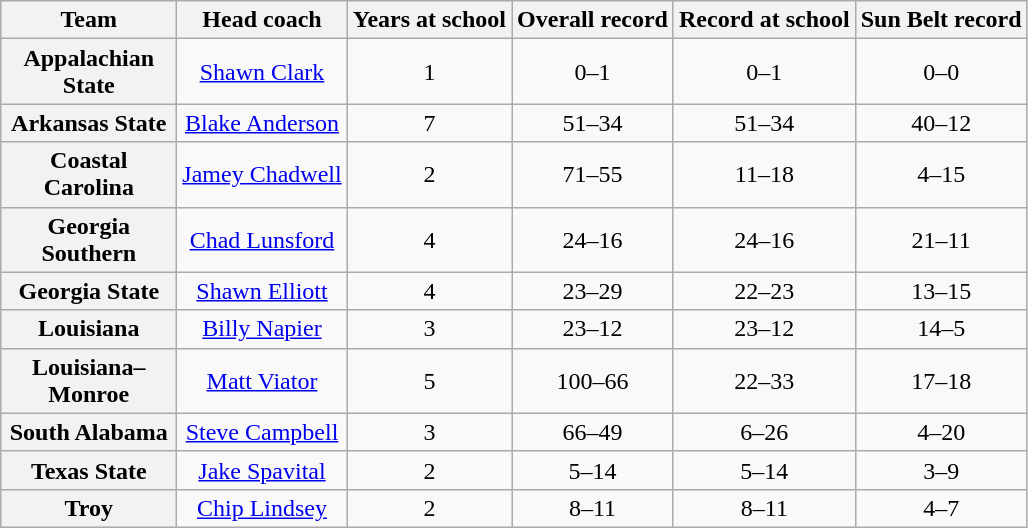<table class="wikitable sortable" style="text-align: center;">
<tr>
<th style="width:110px;">Team</th>
<th>Head coach</th>
<th>Years at school</th>
<th>Overall record</th>
<th>Record at school</th>
<th>Sun Belt record</th>
</tr>
<tr>
<th>Appalachian State</th>
<td><a href='#'>Shawn Clark</a></td>
<td>1</td>
<td>0–1</td>
<td>0–1</td>
<td>0–0</td>
</tr>
<tr>
<th>Arkansas State</th>
<td><a href='#'>Blake Anderson</a></td>
<td>7</td>
<td>51–34</td>
<td>51–34</td>
<td>40–12</td>
</tr>
<tr>
<th>Coastal Carolina</th>
<td><a href='#'>Jamey Chadwell</a></td>
<td>2</td>
<td>71–55</td>
<td>11–18</td>
<td>4–15</td>
</tr>
<tr>
<th>Georgia Southern</th>
<td><a href='#'>Chad Lunsford</a></td>
<td>4</td>
<td>24–16</td>
<td>24–16</td>
<td>21–11</td>
</tr>
<tr>
<th>Georgia State</th>
<td><a href='#'>Shawn Elliott</a></td>
<td>4</td>
<td>23–29</td>
<td>22–23</td>
<td>13–15</td>
</tr>
<tr>
<th>Louisiana</th>
<td><a href='#'>Billy Napier</a></td>
<td>3</td>
<td>23–12</td>
<td>23–12</td>
<td>14–5</td>
</tr>
<tr>
<th>Louisiana–Monroe</th>
<td><a href='#'>Matt Viator</a></td>
<td>5</td>
<td>100–66</td>
<td>22–33</td>
<td>17–18</td>
</tr>
<tr>
<th>South Alabama</th>
<td><a href='#'>Steve Campbell</a></td>
<td>3</td>
<td>66–49</td>
<td>6–26</td>
<td>4–20</td>
</tr>
<tr>
<th>Texas State</th>
<td><a href='#'>Jake Spavital</a></td>
<td>2</td>
<td>5–14</td>
<td>5–14</td>
<td>3–9</td>
</tr>
<tr>
<th>Troy</th>
<td><a href='#'>Chip Lindsey</a></td>
<td>2</td>
<td>8–11</td>
<td>8–11</td>
<td>4–7</td>
</tr>
</table>
